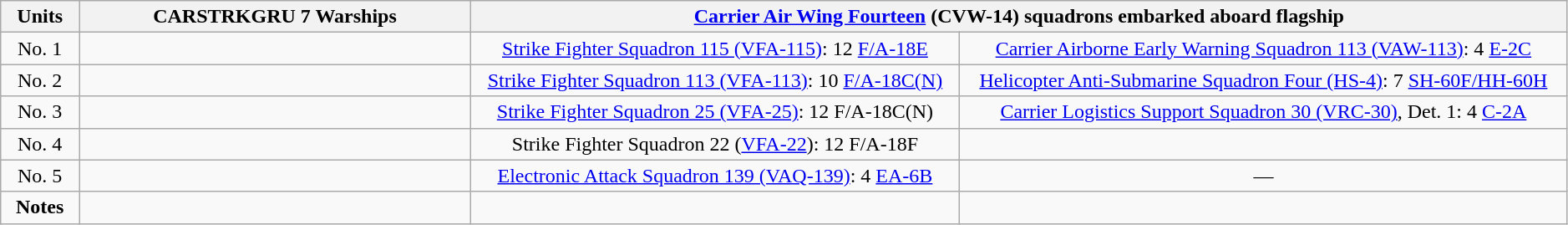<table class="wikitable"  style="text-align:center; width:99%;">
<tr>
<th style="width:5%;">Units</th>
<th style="width:25%; text-align:center;">CARSTRKGRU 7 Warships</th>
<th colspan="2" style="text-align:center;"><a href='#'>Carrier Air Wing Fourteen</a> (CVW-14) squadrons embarked aboard flagship </th>
</tr>
<tr>
<td>No. 1</td>
<td></td>
<td><a href='#'>Strike Fighter Squadron 115 (VFA-115)</a>: 12 <a href='#'>F/A-18E</a></td>
<td><a href='#'>Carrier Airborne Early Warning Squadron 113 (VAW-113)</a>: 4 <a href='#'>E-2C</a></td>
</tr>
<tr>
<td>No. 2</td>
<td></td>
<td><a href='#'>Strike Fighter Squadron 113 (VFA-113)</a>: 10 <a href='#'>F/A-18C(N)</a></td>
<td><a href='#'>Helicopter Anti-Submarine Squadron Four (HS-4)</a>: 7 <a href='#'>SH-60F/HH-60H</a></td>
</tr>
<tr>
<td>No. 3</td>
<td></td>
<td><a href='#'>Strike Fighter Squadron 25 (VFA-25)</a>:  12 F/A-18C(N)</td>
<td><a href='#'>Carrier Logistics Support Squadron 30 (VRC-30)</a>, Det. 1:  4 <a href='#'>C-2A</a></td>
</tr>
<tr>
<td>No. 4</td>
<td></td>
<td>Strike Fighter Squadron 22 (<a href='#'>VFA-22</a>): 12 F/A-18F</td>
<td></td>
</tr>
<tr>
<td>No. 5</td>
<td></td>
<td><a href='#'>Electronic Attack Squadron 139 (VAQ-139)</a>: 4 <a href='#'>EA-6B</a></td>
<td>—</td>
</tr>
<tr>
<td><strong>Notes</strong></td>
<td></td>
<td></td>
<td></td>
</tr>
</table>
